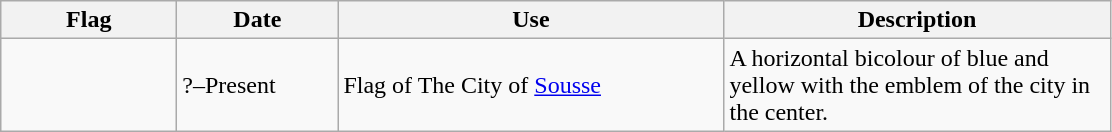<table class="wikitable">
<tr>
<th style="width:110px;">Flag</th>
<th style="width:100px;">Date</th>
<th style="width:250px;">Use</th>
<th style="width:250px;">Description</th>
</tr>
<tr>
<td></td>
<td>?–Present</td>
<td>Flag of The City of <a href='#'>Sousse</a></td>
<td>A horizontal bicolour of blue and yellow with the emblem of the city in the center.</td>
</tr>
</table>
